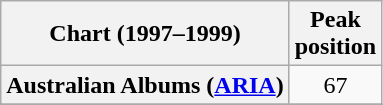<table class="wikitable plainrowheaders sortable" style="text-align:center;">
<tr>
<th>Chart (1997–1999)</th>
<th>Peak<br>position</th>
</tr>
<tr>
<th scope="row">Australian Albums (<a href='#'>ARIA</a>)</th>
<td>67</td>
</tr>
<tr>
</tr>
<tr>
</tr>
<tr>
</tr>
<tr>
</tr>
<tr>
</tr>
<tr>
</tr>
<tr>
</tr>
<tr>
</tr>
<tr>
</tr>
<tr>
</tr>
</table>
